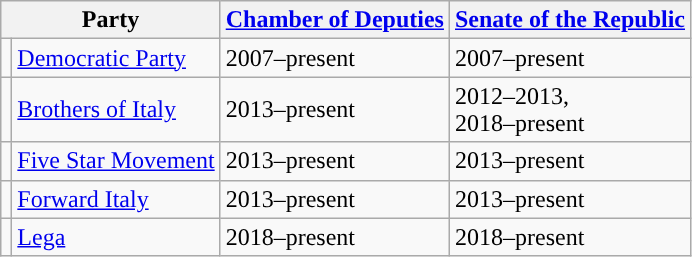<table class="wikitable">
<tr>
<th colspan="2">Party</th>
<th><a href='#'>Chamber of Deputies</a></th>
<th><a href='#'>Senate of the Republic</a></th>
</tr>
<tr>
<td></td>
<td><a href='#'>Democratic Party</a><br></td>
<td>2007–present</td>
<td>2007–present</td>
</tr>
<tr>
<td></td>
<td><a href='#'>Brothers of Italy</a><br></td>
<td>2013–present</td>
<td>2012–2013,<br>2018–present</td>
</tr>
<tr>
<td></td>
<td><a href='#'>Five Star Movement</a><br></td>
<td>2013–present</td>
<td>2013–present</td>
</tr>
<tr>
<td></td>
<td><a href='#'>Forward Italy</a><br></td>
<td>2013–present</td>
<td>2013–present</td>
</tr>
<tr>
<td></td>
<td><a href='#'>Lega</a><br></td>
<td>2018–present</td>
<td>2018–present</td>
</tr>
</table>
